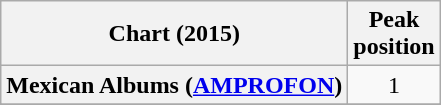<table class="wikitable sortable plainrowheaders">
<tr>
<th scope="col">Chart (2015)</th>
<th scope="col">Peak<br> position</th>
</tr>
<tr>
<th scope="row">Mexican Albums (<a href='#'>AMPROFON</a>)</th>
<td align="center">1</td>
</tr>
<tr>
</tr>
<tr>
</tr>
<tr>
</tr>
<tr>
</tr>
<tr>
</tr>
</table>
